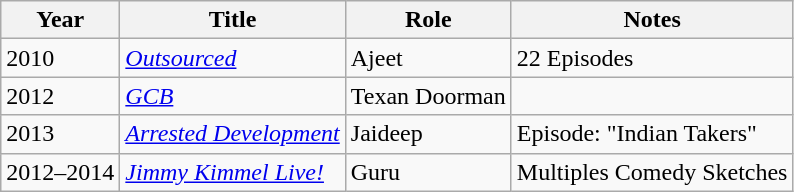<table class="wikitable sortable">
<tr>
<th>Year</th>
<th>Title</th>
<th>Role</th>
<th class="unsortable">Notes</th>
</tr>
<tr>
<td>2010</td>
<td><em><a href='#'>Outsourced</a></em></td>
<td>Ajeet</td>
<td>22 Episodes</td>
</tr>
<tr>
<td>2012</td>
<td><em><a href='#'>GCB</a></em></td>
<td>Texan Doorman</td>
<td></td>
</tr>
<tr>
<td>2013</td>
<td><em><a href='#'>Arrested Development</a></em></td>
<td>Jaideep</td>
<td>Episode: "Indian Takers"</td>
</tr>
<tr>
<td>2012–2014</td>
<td><em><a href='#'>Jimmy Kimmel Live!</a></em></td>
<td>Guru</td>
<td>Multiples Comedy Sketches</td>
</tr>
</table>
